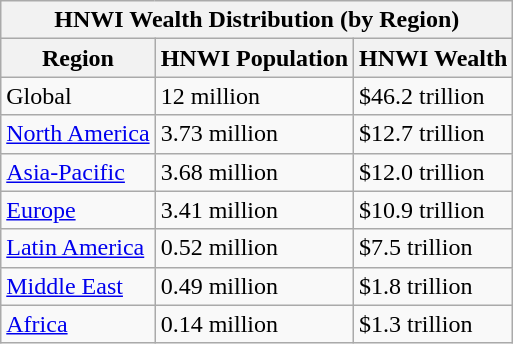<table class="wikitable">
<tr>
<th colspan="3">HNWI Wealth Distribution (by Region)</th>
</tr>
<tr>
<th>Region</th>
<th>HNWI Population</th>
<th>HNWI Wealth</th>
</tr>
<tr>
<td>Global</td>
<td>12 million</td>
<td>$46.2 trillion</td>
</tr>
<tr>
<td><a href='#'>North America</a></td>
<td>3.73 million</td>
<td>$12.7 trillion</td>
</tr>
<tr>
<td><a href='#'>Asia-Pacific</a></td>
<td>3.68 million</td>
<td>$12.0 trillion</td>
</tr>
<tr>
<td><a href='#'>Europe</a></td>
<td>3.41 million</td>
<td>$10.9 trillion</td>
</tr>
<tr>
<td><a href='#'>Latin America</a></td>
<td>0.52 million</td>
<td>$7.5 trillion</td>
</tr>
<tr>
<td><a href='#'>Middle East</a></td>
<td>0.49 million</td>
<td>$1.8 trillion</td>
</tr>
<tr>
<td><a href='#'>Africa</a></td>
<td>0.14 million</td>
<td>$1.3 trillion</td>
</tr>
</table>
